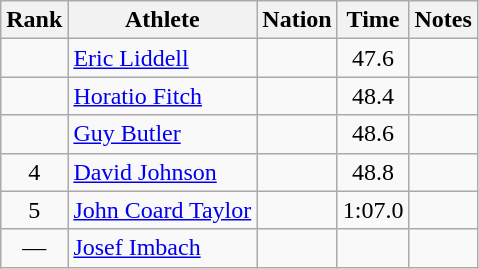<table class="wikitable sortable" style="text-align:center">
<tr>
<th>Rank</th>
<th>Athlete</th>
<th>Nation</th>
<th>Time</th>
<th>Notes</th>
</tr>
<tr>
<td></td>
<td align=left><a href='#'>Eric Liddell</a></td>
<td align=left></td>
<td>47.6</td>
<td></td>
</tr>
<tr>
<td></td>
<td align=left><a href='#'>Horatio Fitch</a></td>
<td align=left></td>
<td>48.4</td>
<td></td>
</tr>
<tr>
<td></td>
<td align=left><a href='#'>Guy Butler</a></td>
<td align=left></td>
<td>48.6</td>
<td></td>
</tr>
<tr>
<td>4</td>
<td align=left><a href='#'>David Johnson</a></td>
<td align=left></td>
<td>48.8</td>
<td></td>
</tr>
<tr>
<td>5</td>
<td align=left><a href='#'>John Coard Taylor</a></td>
<td align=left></td>
<td>1:07.0</td>
<td></td>
</tr>
<tr>
<td data-sort-value=6>—</td>
<td align=left><a href='#'>Josef Imbach</a></td>
<td align=left></td>
<td></td>
<td></td>
</tr>
</table>
